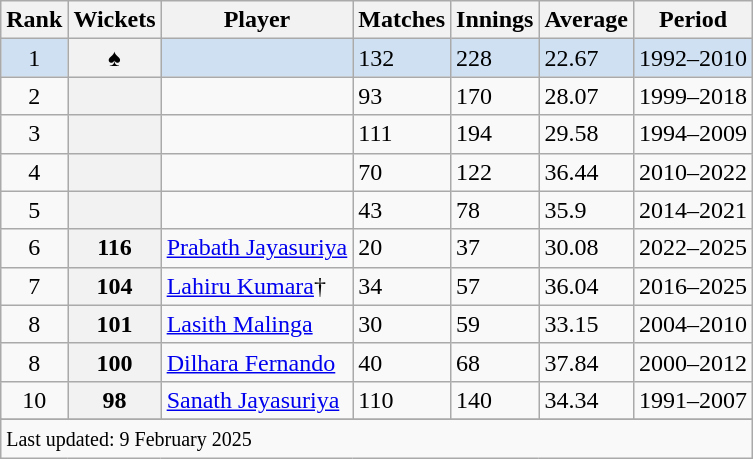<table class="wikitable plainrowheaders sortable">
<tr>
<th scope=col>Rank</th>
<th scope=col>Wickets</th>
<th scope=col>Player</th>
<th scope=col>Matches</th>
<th scope=col>Innings</th>
<th scope=col>Average</th>
<th scope=col>Period</th>
</tr>
<tr style="background:#cee0f2">
<td align=center>1</td>
<th> ♠</th>
<td></td>
<td>132</td>
<td>228</td>
<td>22.67</td>
<td>1992–2010</td>
</tr>
<tr>
<td align=center>2</td>
<th></th>
<td></td>
<td>93</td>
<td>170</td>
<td>28.07</td>
<td>1999–2018</td>
</tr>
<tr>
<td align=center>3</td>
<th></th>
<td></td>
<td>111</td>
<td>194</td>
<td>29.58</td>
<td>1994–2009</td>
</tr>
<tr>
<td align=center>4</td>
<th></th>
<td></td>
<td>70</td>
<td>122</td>
<td>36.44</td>
<td>2010–2022</td>
</tr>
<tr>
<td align=center>5</td>
<th></th>
<td></td>
<td>43</td>
<td>78</td>
<td>35.9</td>
<td>2014–2021</td>
</tr>
<tr>
<td align=center>6</td>
<th>116</th>
<td><a href='#'>Prabath Jayasuriya</a></td>
<td>20</td>
<td>37</td>
<td>30.08</td>
<td>2022–2025</td>
</tr>
<tr>
<td align=center>7</td>
<th>104</th>
<td><a href='#'>Lahiru Kumara</a>†</td>
<td>34</td>
<td>57</td>
<td>36.04</td>
<td>2016–2025</td>
</tr>
<tr>
<td align=center>8</td>
<th>101</th>
<td><a href='#'>Lasith Malinga</a></td>
<td>30</td>
<td>59</td>
<td>33.15</td>
<td>2004–2010</td>
</tr>
<tr>
<td align=center>8</td>
<th>100</th>
<td><a href='#'>Dilhara Fernando</a></td>
<td>40</td>
<td>68</td>
<td>37.84</td>
<td>2000–2012</td>
</tr>
<tr>
<td align=center>10</td>
<th>98</th>
<td><a href='#'>Sanath Jayasuriya</a></td>
<td>110</td>
<td>140</td>
<td>34.34</td>
<td>1991–2007</td>
</tr>
<tr>
</tr>
<tr class=sortbottom>
<td colspan=7><small>Last updated: 9 February 2025</small></td>
</tr>
</table>
